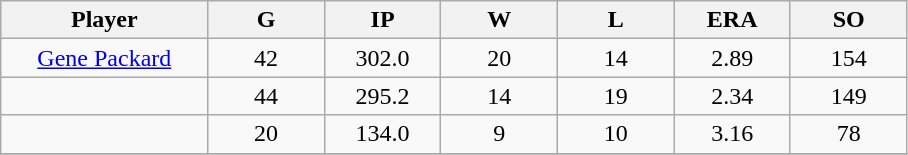<table class="wikitable sortable">
<tr>
<th bgcolor="#DDDDFF" width="16%">Player</th>
<th bgcolor="#DDDDFF" width="9%">G</th>
<th bgcolor="#DDDDFF" width="9%">IP</th>
<th bgcolor="#DDDDFF" width="9%">W</th>
<th bgcolor="#DDDDFF" width="9%">L</th>
<th bgcolor="#DDDDFF" width="9%">ERA</th>
<th bgcolor="#DDDDFF" width="9%">SO</th>
</tr>
<tr align="center">
<td><a href='#'>Gene Packard</a></td>
<td>42</td>
<td>302.0</td>
<td>20</td>
<td>14</td>
<td>2.89</td>
<td>154</td>
</tr>
<tr align="center">
<td></td>
<td>44</td>
<td>295.2</td>
<td>14</td>
<td>19</td>
<td>2.34</td>
<td>149</td>
</tr>
<tr align="center">
<td></td>
<td>20</td>
<td>134.0</td>
<td>9</td>
<td>10</td>
<td>3.16</td>
<td>78</td>
</tr>
<tr align="center">
</tr>
</table>
